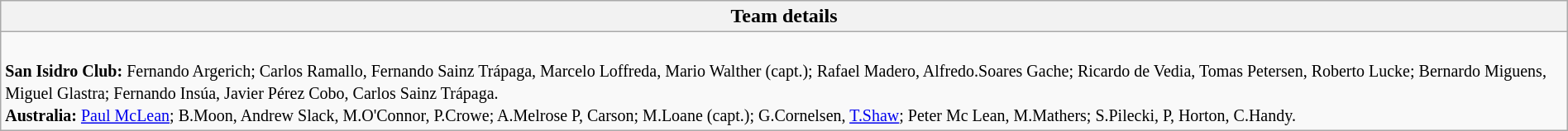<table style="width:100%" class="wikitable collapsible collapsed">
<tr>
<th>Team details</th>
</tr>
<tr>
<td><br><small><strong>San Isidro Club:</strong> Fernando Argerich; Carlos Ramallo, Fernando Sainz Trápaga, Marcelo Loffreda, Mario Walther (capt.); Rafael Madero, Alfredo.Soares Gache; Ricardo de Vedia, Tomas Petersen, Roberto Lucke; Bernardo Miguens, Miguel Glastra; Fernando Insúa, Javier Pérez Cobo, Carlos Sainz Trápaga.
<br><strong>Australia:</strong> <a href='#'>Paul McLean</a>; B.Moon, Andrew Slack, M.O'Connor, P.Crowe; A.Melrose P, Carson; M.Loane (capt.); G.Cornelsen, <a href='#'>T.Shaw</a>; Peter Mc Lean, M.Mathers; S.Pilecki, P, Horton, C.Handy. </small></td>
</tr>
</table>
